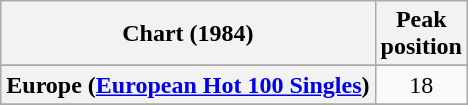<table class="wikitable sortable plainrowheaders" style="text-align:center">
<tr>
<th scope="col">Chart (1984)</th>
<th scope="col">Peak<br>position</th>
</tr>
<tr>
</tr>
<tr>
<th scope="row">Europe (<a href='#'>European Hot 100 Singles</a>)</th>
<td>18</td>
</tr>
<tr>
</tr>
<tr>
</tr>
<tr>
</tr>
<tr>
</tr>
<tr>
</tr>
</table>
